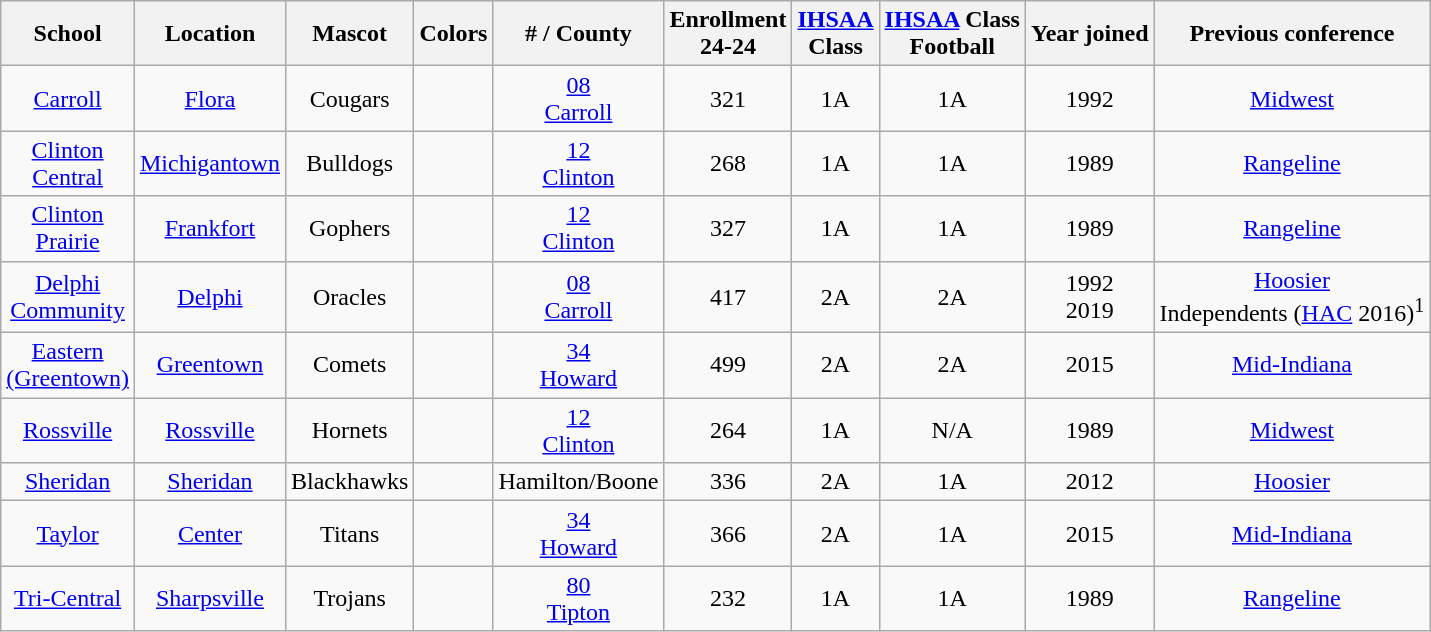<table class="wikitable" style="text-align:center;">
<tr>
<th>School</th>
<th>Location</th>
<th>Mascot</th>
<th>Colors</th>
<th># / County</th>
<th>Enrollment  <br> 24-24</th>
<th><a href='#'>IHSAA</a> <br> Class </th>
<th><a href='#'>IHSAA</a> Class <br> Football </th>
<th>Year joined</th>
<th>Previous conference</th>
</tr>
<tr>
<td><a href='#'>Carroll</a></td>
<td><a href='#'>Flora</a></td>
<td>Cougars</td>
<td> </td>
<td><a href='#'>08 <br> Carroll</a></td>
<td>321</td>
<td>1A</td>
<td>1A</td>
<td>1992</td>
<td><a href='#'>Midwest</a></td>
</tr>
<tr>
<td><a href='#'>Clinton <br> Central</a></td>
<td><a href='#'>Michigantown</a></td>
<td>Bulldogs</td>
<td> </td>
<td><a href='#'>12 <br> Clinton</a></td>
<td>268</td>
<td>1A</td>
<td>1A</td>
<td>1989</td>
<td><a href='#'>Rangeline</a></td>
</tr>
<tr>
<td><a href='#'>Clinton <br> Prairie</a></td>
<td><a href='#'>Frankfort</a></td>
<td>Gophers</td>
<td> </td>
<td><a href='#'>12 <br> Clinton</a></td>
<td>327</td>
<td>1A</td>
<td>1A</td>
<td>1989</td>
<td><a href='#'>Rangeline</a></td>
</tr>
<tr>
<td><a href='#'>Delphi <br> Community</a></td>
<td><a href='#'>Delphi</a></td>
<td>Oracles</td>
<td> </td>
<td><a href='#'>08 <br> Carroll</a></td>
<td>417</td>
<td>2A</td>
<td>2A</td>
<td>1992<br>2019</td>
<td><a href='#'>Hoosier</a><br>Independents (<a href='#'>HAC</a> 2016)<sup>1</sup></td>
</tr>
<tr>
<td><a href='#'>Eastern <br> (Greentown)</a></td>
<td><a href='#'>Greentown</a></td>
<td>Comets</td>
<td> </td>
<td><a href='#'>34 <br> Howard</a></td>
<td>499</td>
<td>2A</td>
<td>2A</td>
<td>2015</td>
<td><a href='#'>Mid-Indiana</a></td>
</tr>
<tr>
<td><a href='#'>Rossville</a></td>
<td><a href='#'>Rossville</a></td>
<td>Hornets</td>
<td> </td>
<td><a href='#'>12 <br> Clinton</a></td>
<td>264</td>
<td>1A</td>
<td>N/A</td>
<td>1989</td>
<td><a href='#'>Midwest</a></td>
</tr>
<tr>
<td><a href='#'>Sheridan</a></td>
<td><a href='#'>Sheridan</a></td>
<td>Blackhawks</td>
<td> </td>
<td>Hamilton/Boone</td>
<td>336</td>
<td>2A</td>
<td>1A</td>
<td>2012</td>
<td><a href='#'>Hoosier</a></td>
</tr>
<tr>
<td><a href='#'>Taylor</a></td>
<td><a href='#'>Center</a></td>
<td>Titans</td>
<td> </td>
<td><a href='#'>34 <br> Howard</a></td>
<td>366</td>
<td>2A</td>
<td>1A</td>
<td>2015</td>
<td><a href='#'>Mid-Indiana</a></td>
</tr>
<tr>
<td><a href='#'>Tri-Central</a></td>
<td><a href='#'>Sharpsville</a></td>
<td>Trojans</td>
<td> </td>
<td><a href='#'>80 <br> Tipton</a></td>
<td>232</td>
<td>1A</td>
<td>1A</td>
<td>1989</td>
<td><a href='#'>Rangeline</a></td>
</tr>
</table>
